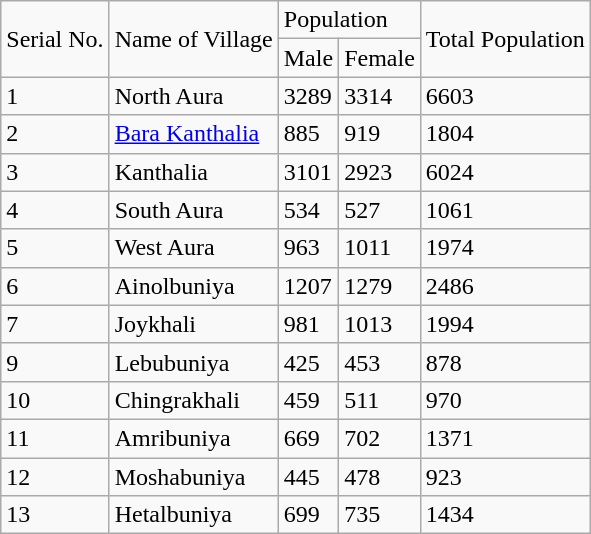<table class="wikitable">
<tr>
<td rowspan="2">Serial No.</td>
<td rowspan="2">Name of Village</td>
<td colspan="2">Population</td>
<td rowspan="2">Total Population</td>
</tr>
<tr>
<td>Male</td>
<td>Female</td>
</tr>
<tr>
<td>1</td>
<td>North Aura</td>
<td>3289</td>
<td>3314</td>
<td>6603</td>
</tr>
<tr>
<td>2</td>
<td><a href='#'>Bara Kanthalia</a></td>
<td>885</td>
<td>919</td>
<td>1804</td>
</tr>
<tr>
<td>3</td>
<td>Kanthalia</td>
<td>3101</td>
<td>2923</td>
<td>6024</td>
</tr>
<tr>
<td>4</td>
<td>South Aura</td>
<td>534</td>
<td>527</td>
<td>1061</td>
</tr>
<tr>
<td>5</td>
<td>West Aura</td>
<td>963</td>
<td>1011</td>
<td>1974</td>
</tr>
<tr>
<td>6</td>
<td>Ainolbuniya</td>
<td>1207</td>
<td>1279</td>
<td>2486</td>
</tr>
<tr>
<td>7</td>
<td>Joykhali</td>
<td>981</td>
<td>1013</td>
<td>1994</td>
</tr>
<tr>
<td>9</td>
<td>Lebubuniya</td>
<td>425</td>
<td>453</td>
<td>878</td>
</tr>
<tr>
<td>10</td>
<td>Chingrakhali</td>
<td>459</td>
<td>511</td>
<td>970</td>
</tr>
<tr>
<td>11</td>
<td>Amribuniya</td>
<td>669</td>
<td>702</td>
<td>1371</td>
</tr>
<tr>
<td>12</td>
<td>Moshabuniya</td>
<td>445</td>
<td>478</td>
<td>923</td>
</tr>
<tr>
<td>13</td>
<td>Hetalbuniya</td>
<td>699</td>
<td>735</td>
<td>1434</td>
</tr>
</table>
